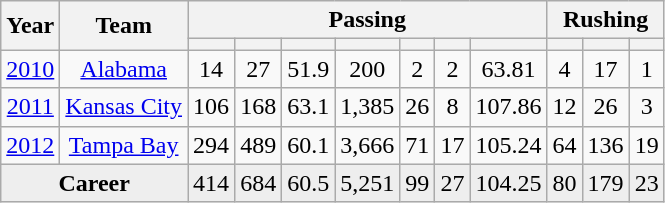<table class="wikitable sortable" style="text-align:center">
<tr>
<th rowspan=2>Year</th>
<th rowspan=2>Team</th>
<th colspan=7>Passing</th>
<th colspan=3>Rushing</th>
</tr>
<tr>
<th></th>
<th></th>
<th></th>
<th></th>
<th></th>
<th></th>
<th></th>
<th></th>
<th></th>
<th></th>
</tr>
<tr>
<td><a href='#'>2010</a></td>
<td><a href='#'>Alabama</a></td>
<td>14</td>
<td>27</td>
<td>51.9</td>
<td>200</td>
<td>2</td>
<td>2</td>
<td>63.81</td>
<td>4</td>
<td>17</td>
<td>1</td>
</tr>
<tr>
<td><a href='#'>2011</a></td>
<td><a href='#'>Kansas City</a></td>
<td>106</td>
<td>168</td>
<td>63.1</td>
<td>1,385</td>
<td>26</td>
<td>8</td>
<td>107.86</td>
<td>12</td>
<td>26</td>
<td>3</td>
</tr>
<tr>
<td><a href='#'>2012</a></td>
<td><a href='#'>Tampa Bay</a></td>
<td>294</td>
<td>489</td>
<td>60.1</td>
<td>3,666</td>
<td>71</td>
<td>17</td>
<td>105.24</td>
<td>64</td>
<td>136</td>
<td>19</td>
</tr>
<tr class="sortbottom" style="background:#eee;">
<td colspan=2><strong>Career</strong></td>
<td>414</td>
<td>684</td>
<td>60.5</td>
<td>5,251</td>
<td>99</td>
<td>27</td>
<td>104.25</td>
<td>80</td>
<td>179</td>
<td>23</td>
</tr>
</table>
